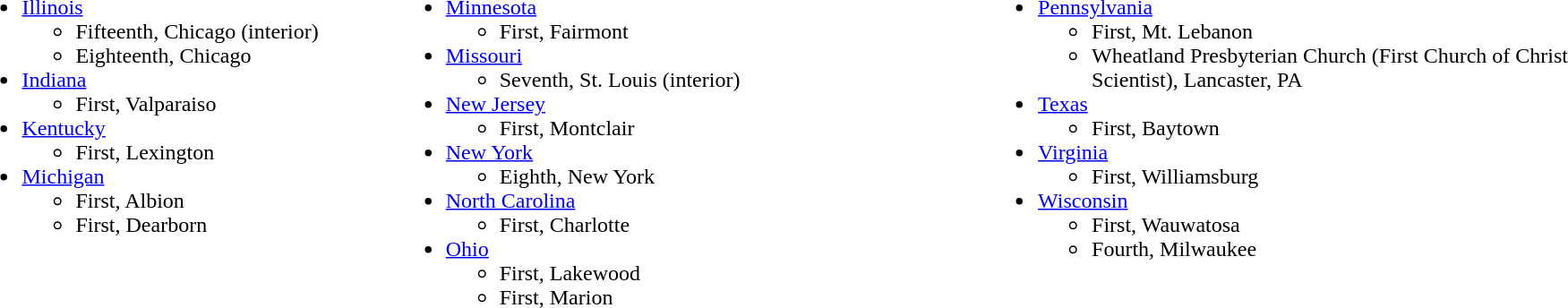<table>
<tr>
<td valign="top" width=25%><br><ul><li><a href='#'>Illinois</a><ul><li>Fifteenth, Chicago (interior)</li><li>Eighteenth, Chicago</li></ul></li><li><a href='#'>Indiana</a><ul><li>First, Valparaiso</li></ul></li><li><a href='#'>Kentucky</a><ul><li>First, Lexington</li></ul></li><li><a href='#'>Michigan</a><ul><li>First, Albion</li><li>First, Dearborn</li></ul></li></ul></td>
<td valign="top" width=35%><br><ul><li><a href='#'>Minnesota</a><ul><li>First, Fairmont</li></ul></li><li><a href='#'>Missouri</a><ul><li>Seventh, St. Louis (interior)</li></ul></li><li><a href='#'>New Jersey</a><ul><li>First, Montclair</li></ul></li><li><a href='#'>New York</a><ul><li>Eighth, New York</li></ul></li><li><a href='#'>North Carolina</a><ul><li>First, Charlotte</li></ul></li><li><a href='#'>Ohio</a><ul><li>First, Lakewood</li><li>First, Marion</li></ul></li></ul></td>
<td valign="top" width=35%><br><ul><li><a href='#'>Pennsylvania</a><ul><li>First, Mt. Lebanon</li><li>Wheatland Presbyterian Church (First Church of Christ Scientist), Lancaster, PA</li></ul></li><li><a href='#'>Texas</a><ul><li>First, Baytown</li></ul></li><li><a href='#'>Virginia</a><ul><li>First, Williamsburg</li></ul></li><li><a href='#'>Wisconsin</a><ul><li>First, Wauwatosa</li><li>Fourth, Milwaukee</li></ul></li></ul></td>
<td valign="top" width=20%></td>
</tr>
</table>
